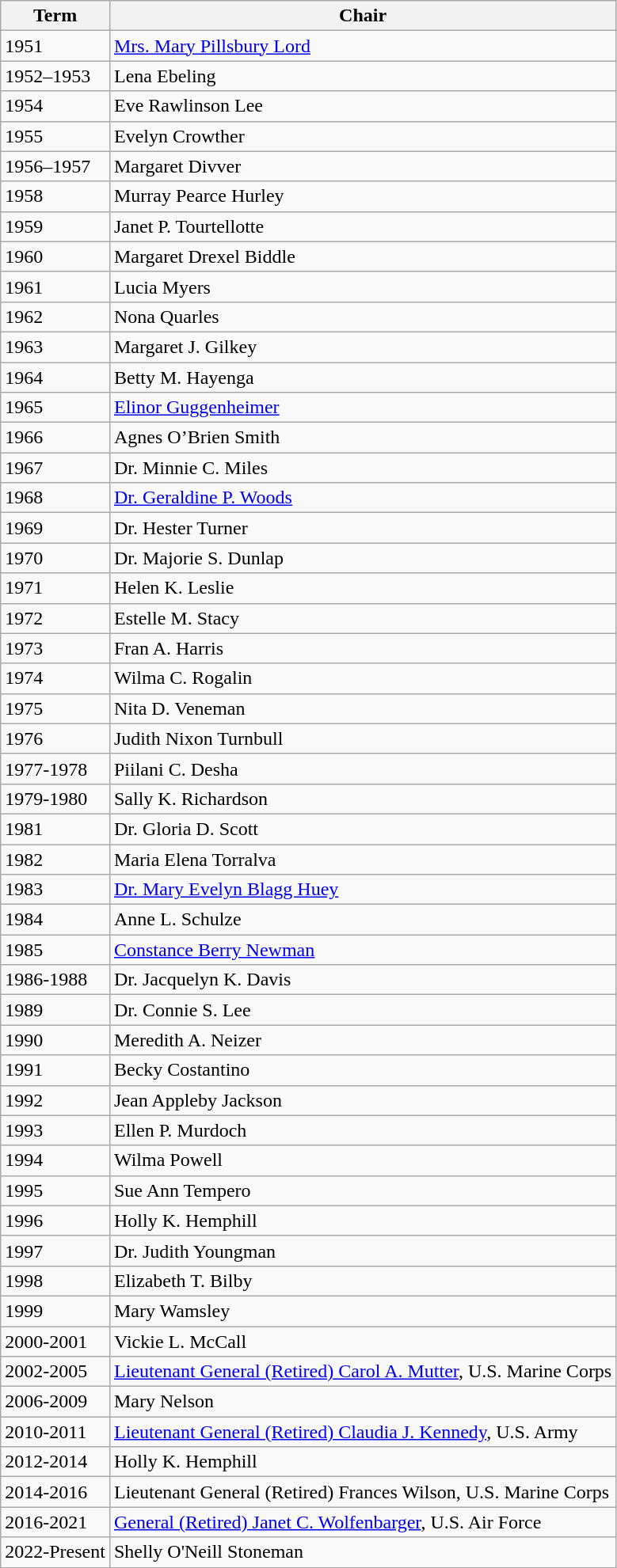<table class="wikitable">
<tr>
<th>Term</th>
<th>Chair</th>
</tr>
<tr>
<td>1951</td>
<td><a href='#'>Mrs. Mary Pillsbury Lord</a></td>
</tr>
<tr>
<td>1952–1953</td>
<td>Lena Ebeling</td>
</tr>
<tr>
<td>1954</td>
<td>Eve Rawlinson Lee</td>
</tr>
<tr>
<td>1955</td>
<td>Evelyn Crowther</td>
</tr>
<tr>
<td>1956–1957</td>
<td>Margaret Divver</td>
</tr>
<tr>
<td>1958</td>
<td>Murray Pearce Hurley</td>
</tr>
<tr>
<td>1959</td>
<td>Janet P. Tourtellotte</td>
</tr>
<tr>
<td>1960</td>
<td>Margaret Drexel Biddle</td>
</tr>
<tr>
<td>1961</td>
<td>Lucia Myers</td>
</tr>
<tr>
<td>1962</td>
<td>Nona Quarles</td>
</tr>
<tr>
<td>1963</td>
<td>Margaret J. Gilkey</td>
</tr>
<tr>
<td>1964</td>
<td>Betty M. Hayenga</td>
</tr>
<tr>
<td>1965</td>
<td><a href='#'>Elinor Guggenheimer</a></td>
</tr>
<tr>
<td>1966</td>
<td>Agnes O’Brien Smith</td>
</tr>
<tr>
<td>1967</td>
<td>Dr. Minnie C. Miles</td>
</tr>
<tr>
<td>1968</td>
<td><a href='#'>Dr. Geraldine P. Woods</a></td>
</tr>
<tr>
<td>1969</td>
<td>Dr. Hester Turner</td>
</tr>
<tr>
<td>1970</td>
<td>Dr. Majorie S. Dunlap</td>
</tr>
<tr>
<td>1971</td>
<td>Helen K. Leslie</td>
</tr>
<tr>
<td>1972</td>
<td>Estelle M. Stacy</td>
</tr>
<tr>
<td>1973</td>
<td>Fran A. Harris</td>
</tr>
<tr>
<td>1974</td>
<td>Wilma C. Rogalin</td>
</tr>
<tr>
<td>1975</td>
<td>Nita D. Veneman</td>
</tr>
<tr>
<td>1976</td>
<td>Judith Nixon Turnbull</td>
</tr>
<tr>
<td>1977-1978</td>
<td>Piilani C. Desha</td>
</tr>
<tr>
<td>1979-1980</td>
<td>Sally K. Richardson</td>
</tr>
<tr>
<td>1981</td>
<td>Dr. Gloria D. Scott</td>
</tr>
<tr>
<td>1982</td>
<td>Maria Elena Torralva</td>
</tr>
<tr>
<td>1983</td>
<td><a href='#'>Dr. Mary Evelyn Blagg Huey</a></td>
</tr>
<tr>
<td>1984</td>
<td>Anne L. Schulze</td>
</tr>
<tr>
<td>1985</td>
<td><a href='#'>Constance Berry Newman</a></td>
</tr>
<tr>
<td>1986-1988</td>
<td>Dr. Jacquelyn K. Davis</td>
</tr>
<tr>
<td>1989</td>
<td>Dr. Connie S. Lee</td>
</tr>
<tr>
<td>1990</td>
<td>Meredith A. Neizer</td>
</tr>
<tr>
<td>1991</td>
<td>Becky Costantino</td>
</tr>
<tr>
<td>1992</td>
<td>Jean Appleby Jackson</td>
</tr>
<tr>
<td>1993</td>
<td>Ellen P. Murdoch</td>
</tr>
<tr>
<td>1994</td>
<td>Wilma Powell</td>
</tr>
<tr>
<td>1995</td>
<td>Sue Ann Tempero</td>
</tr>
<tr>
<td>1996</td>
<td>Holly K. Hemphill</td>
</tr>
<tr>
<td>1997</td>
<td>Dr. Judith Youngman</td>
</tr>
<tr>
<td>1998</td>
<td>Elizabeth T. Bilby</td>
</tr>
<tr>
<td>1999</td>
<td>Mary Wamsley</td>
</tr>
<tr>
<td>2000-2001</td>
<td>Vickie L. McCall</td>
</tr>
<tr>
<td>2002-2005</td>
<td><a href='#'>Lieutenant General (Retired) Carol A. Mutter</a>, U.S. Marine Corps</td>
</tr>
<tr>
<td>2006-2009</td>
<td>Mary Nelson</td>
</tr>
<tr>
<td>2010-2011</td>
<td><a href='#'>Lieutenant General (Retired) Claudia J. Kennedy</a>, U.S. Army</td>
</tr>
<tr>
<td>2012-2014</td>
<td>Holly K. Hemphill</td>
</tr>
<tr>
<td>2014-2016</td>
<td>Lieutenant General (Retired) Frances Wilson, U.S. Marine Corps</td>
</tr>
<tr>
<td>2016-2021</td>
<td><a href='#'>General (Retired) Janet C. Wolfenbarger</a>, U.S. Air Force</td>
</tr>
<tr>
<td>2022-Present</td>
<td>Shelly O'Neill Stoneman</td>
</tr>
</table>
